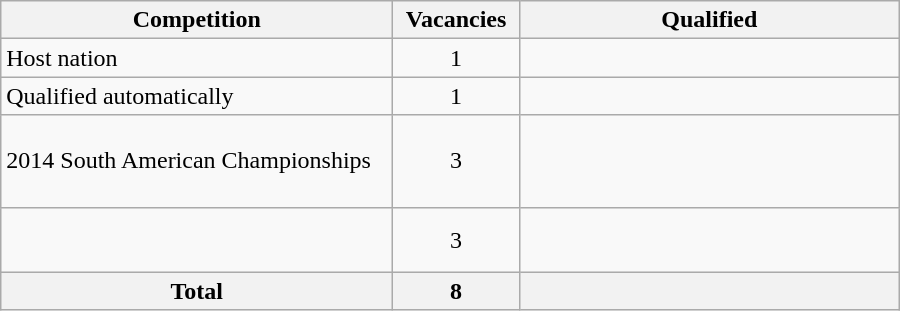<table class = "wikitable" width=600>
<tr>
<th width=300>Competition</th>
<th width=80>Vacancies</th>
<th width=300>Qualified</th>
</tr>
<tr>
<td>Host nation</td>
<td align="center">1</td>
<td></td>
</tr>
<tr>
<td>Qualified automatically</td>
<td align="center">1</td>
<td></td>
</tr>
<tr>
<td>2014 South American Championships</td>
<td align="center">3</td>
<td><br><br><s></s><br></td>
</tr>
<tr>
<td></td>
<td align="center">3</td>
<td><br><br></td>
</tr>
<tr>
<th>Total</th>
<th>8</th>
<th></th>
</tr>
</table>
